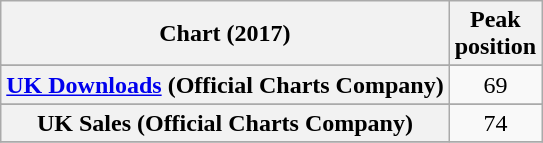<table class="wikitable sortable plainrowheaders" style="text-align:center">
<tr>
<th scope="col">Chart (2017)</th>
<th scope="col">Peak<br>position</th>
</tr>
<tr>
</tr>
<tr>
<th scope="row"><a href='#'>UK Downloads</a> (Official Charts Company)</th>
<td>69</td>
</tr>
<tr>
</tr>
<tr>
<th scope="row">UK Sales (Official Charts Company)</th>
<td>74</td>
</tr>
<tr>
</tr>
</table>
